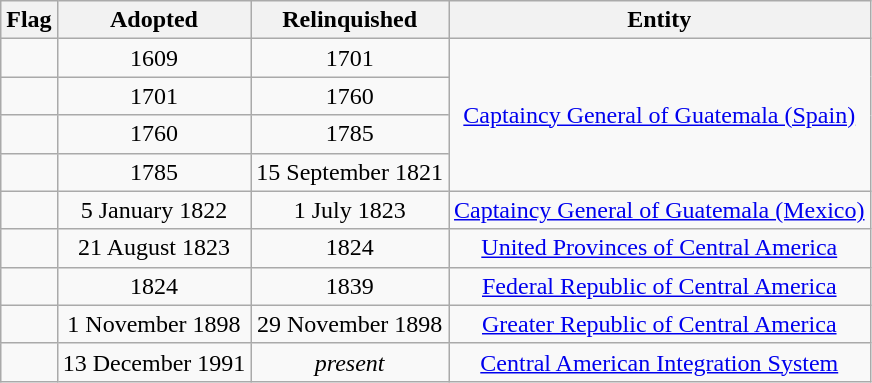<table class="wikitable" style="text-align:center">
<tr>
<th>Flag</th>
<th>Adopted</th>
<th>Relinquished</th>
<th>Entity</th>
</tr>
<tr>
<td></td>
<td>1609</td>
<td>1701</td>
<td rowspan="4"><a href='#'>Captaincy General of Guatemala (Spain)</a></td>
</tr>
<tr>
<td></td>
<td>1701</td>
<td>1760</td>
</tr>
<tr>
<td></td>
<td>1760</td>
<td>1785</td>
</tr>
<tr>
<td></td>
<td>1785</td>
<td>15 September 1821</td>
</tr>
<tr>
<td></td>
<td>5 January 1822</td>
<td>1 July 1823</td>
<td><a href='#'>Captaincy General of Guatemala (Mexico)</a></td>
</tr>
<tr>
<td></td>
<td>21 August 1823</td>
<td>1824</td>
<td><a href='#'>United Provinces of Central America</a></td>
</tr>
<tr>
<td></td>
<td>1824</td>
<td>1839</td>
<td><a href='#'>Federal Republic of Central America</a></td>
</tr>
<tr>
<td></td>
<td>1 November 1898</td>
<td>29 November 1898</td>
<td><a href='#'>Greater Republic of Central America</a></td>
</tr>
<tr>
<td></td>
<td>13 December 1991</td>
<td><em>present</em></td>
<td><a href='#'>Central American Integration System</a></td>
</tr>
</table>
